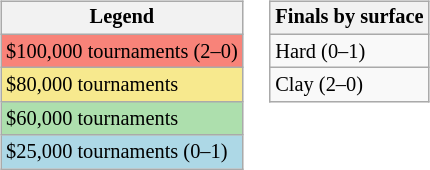<table>
<tr style="vertical-align:top">
<td><br><table class="wikitable" style="font-size:85%;">
<tr>
<th>Legend</th>
</tr>
<tr style="background:#f88379;">
<td>$100,000 tournaments (2–0)</td>
</tr>
<tr style="background:#f7e98e;">
<td>$80,000 tournaments</td>
</tr>
<tr style="background:#addfad;">
<td>$60,000 tournaments</td>
</tr>
<tr style="background:lightblue;">
<td>$25,000 tournaments (0–1)</td>
</tr>
</table>
</td>
<td><br><table class="wikitable" style="font-size:85%;">
<tr>
<th>Finals by surface</th>
</tr>
<tr>
<td>Hard (0–1)</td>
</tr>
<tr>
<td>Clay (2–0)</td>
</tr>
</table>
</td>
</tr>
</table>
